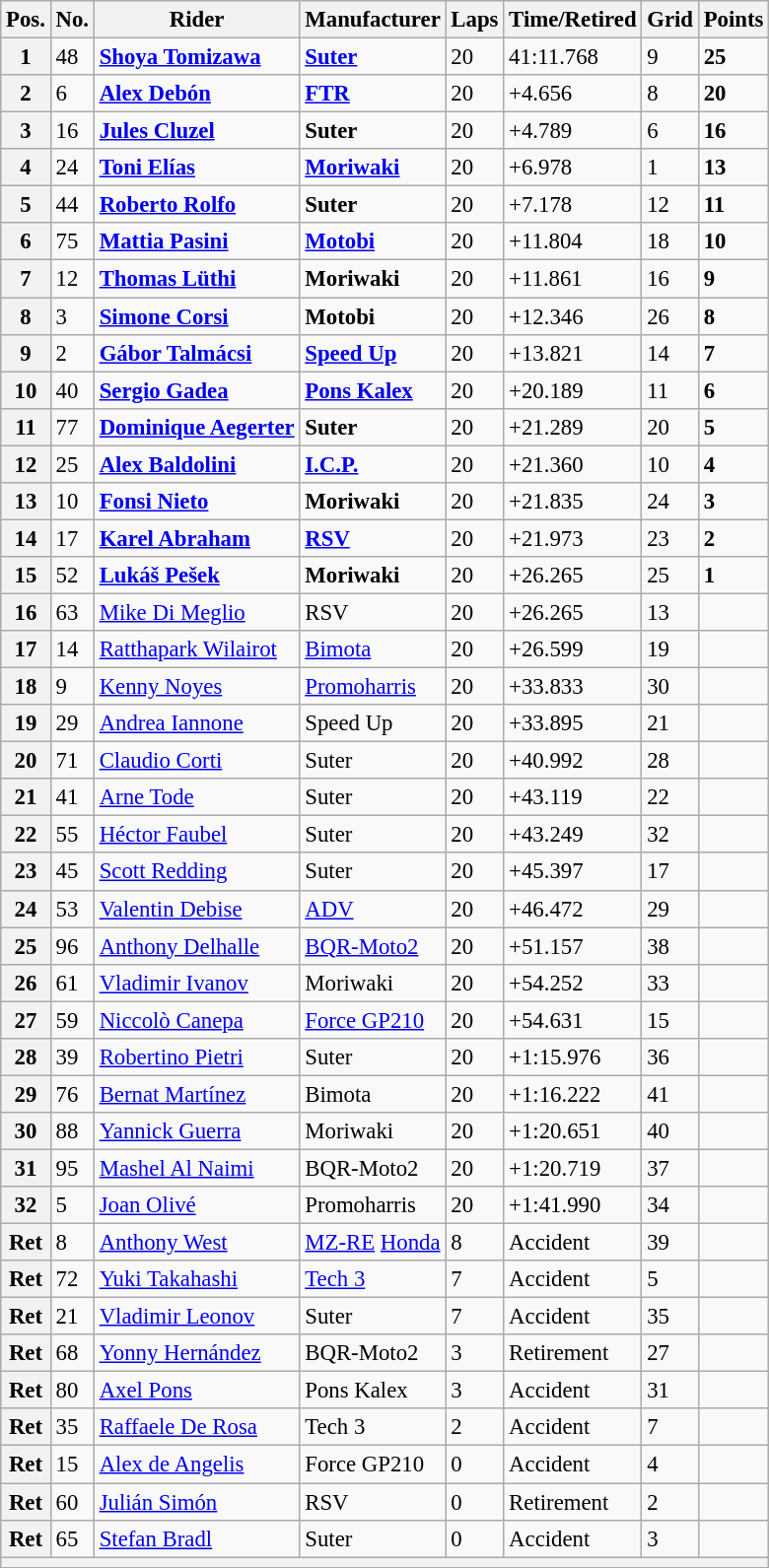<table class="wikitable" style="font-size: 95%;">
<tr>
<th>Pos.</th>
<th>No.</th>
<th>Rider</th>
<th>Manufacturer</th>
<th>Laps</th>
<th>Time/Retired</th>
<th>Grid</th>
<th>Points</th>
</tr>
<tr>
<th>1</th>
<td>48</td>
<td> <strong><a href='#'>Shoya Tomizawa</a></strong></td>
<td><strong><a href='#'>Suter</a></strong></td>
<td>20</td>
<td>41:11.768</td>
<td>9</td>
<td><strong>25</strong></td>
</tr>
<tr>
<th>2</th>
<td>6</td>
<td> <strong><a href='#'>Alex Debón</a></strong></td>
<td><strong><a href='#'>FTR</a></strong></td>
<td>20</td>
<td>+4.656</td>
<td>8</td>
<td><strong>20</strong></td>
</tr>
<tr>
<th>3</th>
<td>16</td>
<td> <strong><a href='#'>Jules Cluzel</a></strong></td>
<td><strong>Suter</strong></td>
<td>20</td>
<td>+4.789</td>
<td>6</td>
<td><strong>16</strong></td>
</tr>
<tr>
<th>4</th>
<td>24</td>
<td> <strong><a href='#'>Toni Elías</a></strong></td>
<td><strong><a href='#'>Moriwaki</a></strong></td>
<td>20</td>
<td>+6.978</td>
<td>1</td>
<td><strong>13</strong></td>
</tr>
<tr>
<th>5</th>
<td>44</td>
<td> <strong><a href='#'>Roberto Rolfo</a></strong></td>
<td><strong>Suter</strong></td>
<td>20</td>
<td>+7.178</td>
<td>12</td>
<td><strong>11</strong></td>
</tr>
<tr>
<th>6</th>
<td>75</td>
<td> <strong><a href='#'>Mattia Pasini</a></strong></td>
<td><strong><a href='#'>Motobi</a></strong></td>
<td>20</td>
<td>+11.804</td>
<td>18</td>
<td><strong>10</strong></td>
</tr>
<tr>
<th>7</th>
<td>12</td>
<td> <strong><a href='#'>Thomas Lüthi</a></strong></td>
<td><strong>Moriwaki</strong></td>
<td>20</td>
<td>+11.861</td>
<td>16</td>
<td><strong>9</strong></td>
</tr>
<tr>
<th>8</th>
<td>3</td>
<td> <strong><a href='#'>Simone Corsi</a></strong></td>
<td><strong>Motobi</strong></td>
<td>20</td>
<td>+12.346</td>
<td>26</td>
<td><strong>8</strong></td>
</tr>
<tr>
<th>9</th>
<td>2</td>
<td> <strong><a href='#'>Gábor Talmácsi</a></strong></td>
<td><strong><a href='#'>Speed Up</a></strong></td>
<td>20</td>
<td>+13.821</td>
<td>14</td>
<td><strong>7</strong></td>
</tr>
<tr>
<th>10</th>
<td>40</td>
<td> <strong><a href='#'>Sergio Gadea</a></strong></td>
<td><strong><a href='#'>Pons Kalex</a></strong></td>
<td>20</td>
<td>+20.189</td>
<td>11</td>
<td><strong>6</strong></td>
</tr>
<tr>
<th>11</th>
<td>77</td>
<td> <strong><a href='#'>Dominique Aegerter</a></strong></td>
<td><strong>Suter</strong></td>
<td>20</td>
<td>+21.289</td>
<td>20</td>
<td><strong>5</strong></td>
</tr>
<tr>
<th>12</th>
<td>25</td>
<td> <strong><a href='#'>Alex Baldolini</a></strong></td>
<td><strong><a href='#'>I.C.P.</a></strong></td>
<td>20</td>
<td>+21.360</td>
<td>10</td>
<td><strong>4</strong></td>
</tr>
<tr>
<th>13</th>
<td>10</td>
<td> <strong><a href='#'>Fonsi Nieto</a></strong></td>
<td><strong>Moriwaki</strong></td>
<td>20</td>
<td>+21.835</td>
<td>24</td>
<td><strong>3</strong></td>
</tr>
<tr>
<th>14</th>
<td>17</td>
<td> <strong><a href='#'>Karel Abraham</a></strong></td>
<td><strong><a href='#'>RSV</a></strong></td>
<td>20</td>
<td>+21.973</td>
<td>23</td>
<td><strong>2</strong></td>
</tr>
<tr>
<th>15</th>
<td>52</td>
<td> <strong><a href='#'>Lukáš Pešek</a></strong></td>
<td><strong>Moriwaki</strong></td>
<td>20</td>
<td>+26.265</td>
<td>25</td>
<td><strong>1</strong></td>
</tr>
<tr>
<th>16</th>
<td>63</td>
<td> <a href='#'>Mike Di Meglio</a></td>
<td>RSV</td>
<td>20</td>
<td>+26.265</td>
<td>13</td>
<td></td>
</tr>
<tr>
<th>17</th>
<td>14</td>
<td> <a href='#'>Ratthapark Wilairot</a></td>
<td><a href='#'>Bimota</a></td>
<td>20</td>
<td>+26.599</td>
<td>19</td>
<td></td>
</tr>
<tr>
<th>18</th>
<td>9</td>
<td> <a href='#'>Kenny Noyes</a></td>
<td><a href='#'>Promoharris</a></td>
<td>20</td>
<td>+33.833</td>
<td>30</td>
<td></td>
</tr>
<tr>
<th>19</th>
<td>29</td>
<td> <a href='#'>Andrea Iannone</a></td>
<td>Speed Up</td>
<td>20</td>
<td>+33.895</td>
<td>21</td>
<td></td>
</tr>
<tr>
<th>20</th>
<td>71</td>
<td> <a href='#'>Claudio Corti</a></td>
<td>Suter</td>
<td>20</td>
<td>+40.992</td>
<td>28</td>
<td></td>
</tr>
<tr>
<th>21</th>
<td>41</td>
<td> <a href='#'>Arne Tode</a></td>
<td>Suter</td>
<td>20</td>
<td>+43.119</td>
<td>22</td>
<td></td>
</tr>
<tr>
<th>22</th>
<td>55</td>
<td> <a href='#'>Héctor Faubel</a></td>
<td>Suter</td>
<td>20</td>
<td>+43.249</td>
<td>32</td>
<td></td>
</tr>
<tr>
<th>23</th>
<td>45</td>
<td> <a href='#'>Scott Redding</a></td>
<td>Suter</td>
<td>20</td>
<td>+45.397</td>
<td>17</td>
<td></td>
</tr>
<tr>
<th>24</th>
<td>53</td>
<td> <a href='#'>Valentin Debise</a></td>
<td><a href='#'>ADV</a></td>
<td>20</td>
<td>+46.472</td>
<td>29</td>
<td></td>
</tr>
<tr>
<th>25</th>
<td>96</td>
<td> <a href='#'>Anthony Delhalle</a></td>
<td><a href='#'>BQR-Moto2</a></td>
<td>20</td>
<td>+51.157</td>
<td>38</td>
<td></td>
</tr>
<tr>
<th>26</th>
<td>61</td>
<td> <a href='#'>Vladimir Ivanov</a></td>
<td>Moriwaki</td>
<td>20</td>
<td>+54.252</td>
<td>33</td>
<td></td>
</tr>
<tr>
<th>27</th>
<td>59</td>
<td> <a href='#'>Niccolò Canepa</a></td>
<td><a href='#'>Force GP210</a></td>
<td>20</td>
<td>+54.631</td>
<td>15</td>
<td></td>
</tr>
<tr>
<th>28</th>
<td>39</td>
<td> <a href='#'>Robertino Pietri</a></td>
<td>Suter</td>
<td>20</td>
<td>+1:15.976</td>
<td>36</td>
<td></td>
</tr>
<tr>
<th>29</th>
<td>76</td>
<td> <a href='#'>Bernat Martínez</a></td>
<td>Bimota</td>
<td>20</td>
<td>+1:16.222</td>
<td>41</td>
<td></td>
</tr>
<tr>
<th>30</th>
<td>88</td>
<td> <a href='#'>Yannick Guerra</a></td>
<td>Moriwaki</td>
<td>20</td>
<td>+1:20.651</td>
<td>40</td>
<td></td>
</tr>
<tr>
<th>31</th>
<td>95</td>
<td> <a href='#'>Mashel Al Naimi</a></td>
<td>BQR-Moto2</td>
<td>20</td>
<td>+1:20.719</td>
<td>37</td>
<td></td>
</tr>
<tr>
<th>32</th>
<td>5</td>
<td> <a href='#'>Joan Olivé</a></td>
<td>Promoharris</td>
<td>20</td>
<td>+1:41.990</td>
<td>34</td>
<td></td>
</tr>
<tr>
<th>Ret</th>
<td>8</td>
<td> <a href='#'>Anthony West</a></td>
<td><a href='#'>MZ-RE</a> <a href='#'>Honda</a></td>
<td>8</td>
<td>Accident</td>
<td>39</td>
<td></td>
</tr>
<tr>
<th>Ret</th>
<td>72</td>
<td> <a href='#'>Yuki Takahashi</a></td>
<td><a href='#'>Tech 3</a></td>
<td>7</td>
<td>Accident</td>
<td>5</td>
<td></td>
</tr>
<tr>
<th>Ret</th>
<td>21</td>
<td> <a href='#'>Vladimir Leonov</a></td>
<td>Suter</td>
<td>7</td>
<td>Accident</td>
<td>35</td>
<td></td>
</tr>
<tr>
<th>Ret</th>
<td>68</td>
<td> <a href='#'>Yonny Hernández</a></td>
<td>BQR-Moto2</td>
<td>3</td>
<td>Retirement</td>
<td>27</td>
<td></td>
</tr>
<tr>
<th>Ret</th>
<td>80</td>
<td> <a href='#'>Axel Pons</a></td>
<td>Pons Kalex</td>
<td>3</td>
<td>Accident</td>
<td>31</td>
<td></td>
</tr>
<tr>
<th>Ret</th>
<td>35</td>
<td> <a href='#'>Raffaele De Rosa</a></td>
<td>Tech 3</td>
<td>2</td>
<td>Accident</td>
<td>7</td>
<td></td>
</tr>
<tr>
<th>Ret</th>
<td>15</td>
<td> <a href='#'>Alex de Angelis</a></td>
<td>Force GP210</td>
<td>0</td>
<td>Accident</td>
<td>4</td>
<td></td>
</tr>
<tr>
<th>Ret</th>
<td>60</td>
<td> <a href='#'>Julián Simón</a></td>
<td>RSV</td>
<td>0</td>
<td>Retirement</td>
<td>2</td>
<td></td>
</tr>
<tr>
<th>Ret</th>
<td>65</td>
<td> <a href='#'>Stefan Bradl</a></td>
<td>Suter</td>
<td>0</td>
<td>Accident</td>
<td>3</td>
<td></td>
</tr>
<tr>
<th colspan=8></th>
</tr>
<tr>
</tr>
</table>
